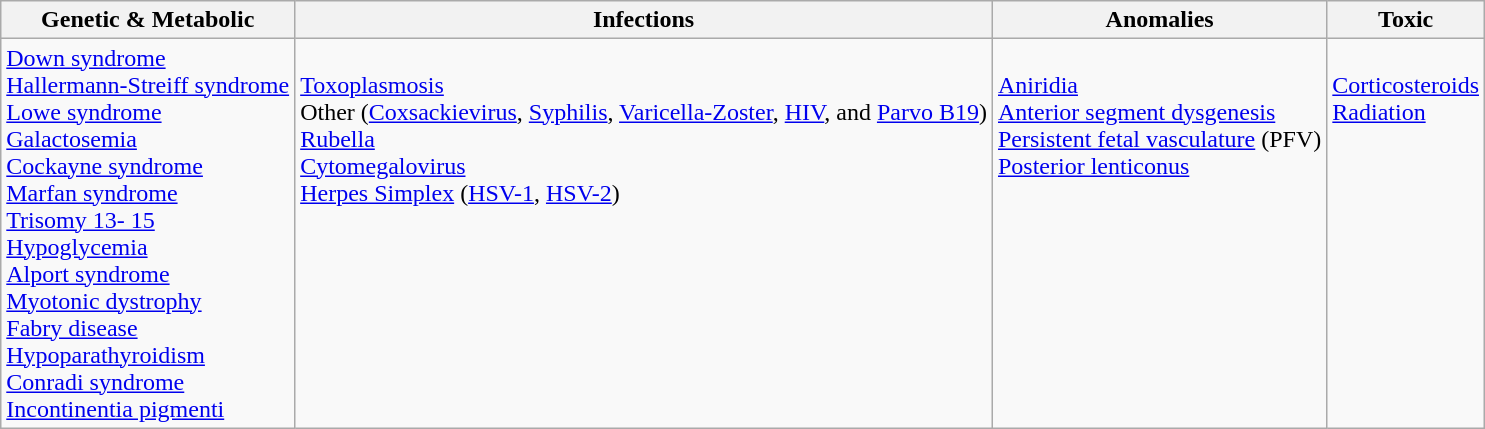<table class="wikitable">
<tr>
<th>Genetic & Metabolic</th>
<th>Infections</th>
<th>Anomalies</th>
<th>Toxic</th>
</tr>
<tr>
<td><a href='#'>Down syndrome</a><br><a href='#'>Hallermann-Streiff syndrome</a><br><a href='#'>Lowe syndrome</a><br><a href='#'>Galactosemia</a><br><a href='#'>Cockayne syndrome</a><br><a href='#'>Marfan syndrome</a><br><a href='#'>Trisomy 13- 15</a><br><a href='#'>Hypoglycemia</a><br><a href='#'>Alport syndrome</a><br><a href='#'>Myotonic dystrophy</a><br><a href='#'>Fabry disease</a><br><a href='#'>Hypoparathyroidism</a><br><a href='#'>Conradi syndrome</a><br><a href='#'>Incontinentia pigmenti</a></td>
<td valign="top"><br><a href='#'>Toxoplasmosis</a><br>Other (<a href='#'>Coxsackievirus</a>, <a href='#'>Syphilis</a>, <a href='#'>Varicella-Zoster</a>, <a href='#'>HIV</a>, and <a href='#'>Parvo B19</a>)<br><a href='#'>Rubella</a><br><a href='#'>Cytomegalovirus</a><br><a href='#'>Herpes Simplex</a> (<a href='#'>HSV-1</a>, <a href='#'>HSV-2</a>)</td>
<td valign="top"><br><a href='#'>Aniridia</a><br><a href='#'>Anterior segment dysgenesis</a><br><a href='#'>Persistent fetal vasculature</a> (PFV)<br><a href='#'>Posterior lenticonus</a></td>
<td valign="top"><br><a href='#'>Corticosteroids</a><br><a href='#'>Radiation</a></td>
</tr>
</table>
